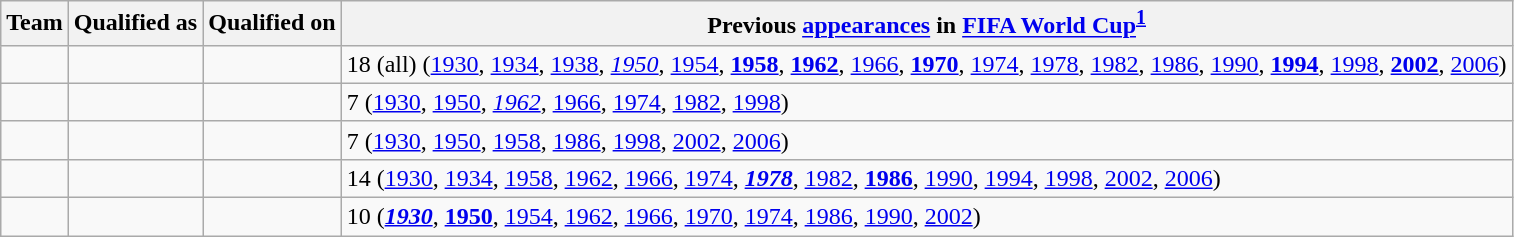<table class="wikitable sortable">
<tr>
<th>Team</th>
<th>Qualified as</th>
<th>Qualified on</th>
<th data-sort-type="number">Previous <a href='#'>appearances</a> in <a href='#'>FIFA World Cup</a><sup><strong><a href='#'>1</a></strong></sup></th>
</tr>
<tr>
<td></td>
<td></td>
<td></td>
<td>18 (all) (<a href='#'>1930</a>, <a href='#'>1934</a>, <a href='#'>1938</a>, <em><a href='#'>1950</a></em>, <a href='#'>1954</a>, <strong><a href='#'>1958</a></strong>, <strong><a href='#'>1962</a></strong>, <a href='#'>1966</a>, <strong><a href='#'>1970</a></strong>, <a href='#'>1974</a>, <a href='#'>1978</a>, <a href='#'>1982</a>, <a href='#'>1986</a>, <a href='#'>1990</a>, <strong><a href='#'>1994</a></strong>, <a href='#'>1998</a>, <strong><a href='#'>2002</a></strong>, <a href='#'>2006</a>)</td>
</tr>
<tr>
<td></td>
<td></td>
<td></td>
<td>7 (<a href='#'>1930</a>, <a href='#'>1950</a>, <em><a href='#'>1962</a></em>, <a href='#'>1966</a>, <a href='#'>1974</a>, <a href='#'>1982</a>, <a href='#'>1998</a>)</td>
</tr>
<tr>
<td></td>
<td></td>
<td></td>
<td>7 (<a href='#'>1930</a>, <a href='#'>1950</a>, <a href='#'>1958</a>, <a href='#'>1986</a>, <a href='#'>1998</a>, <a href='#'>2002</a>, <a href='#'>2006</a>)</td>
</tr>
<tr>
<td></td>
<td></td>
<td></td>
<td>14 (<a href='#'>1930</a>, <a href='#'>1934</a>, <a href='#'>1958</a>, <a href='#'>1962</a>, <a href='#'>1966</a>, <a href='#'>1974</a>, <strong><em><a href='#'>1978</a></em></strong>, <a href='#'>1982</a>, <strong><a href='#'>1986</a></strong>, <a href='#'>1990</a>, <a href='#'>1994</a>, <a href='#'>1998</a>, <a href='#'>2002</a>, <a href='#'>2006</a>)</td>
</tr>
<tr>
<td></td>
<td></td>
<td></td>
<td>10 (<strong><em><a href='#'>1930</a></em></strong>, <strong><a href='#'>1950</a></strong>, <a href='#'>1954</a>, <a href='#'>1962</a>, <a href='#'>1966</a>, <a href='#'>1970</a>, <a href='#'>1974</a>, <a href='#'>1986</a>, <a href='#'>1990</a>, <a href='#'>2002</a>)</td>
</tr>
</table>
